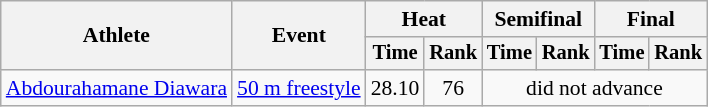<table class=wikitable style="font-size:90%">
<tr>
<th rowspan="2">Athlete</th>
<th rowspan="2">Event</th>
<th colspan="2">Heat</th>
<th colspan="2">Semifinal</th>
<th colspan="2">Final</th>
</tr>
<tr style="font-size:95%">
<th>Time</th>
<th>Rank</th>
<th>Time</th>
<th>Rank</th>
<th>Time</th>
<th>Rank</th>
</tr>
<tr align=center>
<td align=left><a href='#'>Abdourahamane Diawara</a></td>
<td align=left><a href='#'>50 m freestyle</a></td>
<td>28.10</td>
<td>76</td>
<td colspan=4>did not advance</td>
</tr>
</table>
